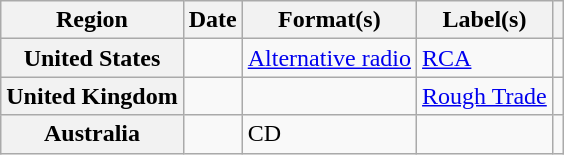<table class="wikitable plainrowheaders" style="text-align:left">
<tr>
<th scope="col">Region</th>
<th scope="col">Date</th>
<th scope="col">Format(s)</th>
<th scope="col">Label(s)</th>
<th scope="col"></th>
</tr>
<tr>
<th scope="row">United States</th>
<td></td>
<td><a href='#'>Alternative radio</a></td>
<td><a href='#'>RCA</a></td>
<td></td>
</tr>
<tr>
<th scope="row">United Kingdom</th>
<td></td>
<td></td>
<td><a href='#'>Rough Trade</a></td>
<td></td>
</tr>
<tr>
<th scope="row">Australia</th>
<td></td>
<td>CD</td>
<td></td>
<td></td>
</tr>
</table>
